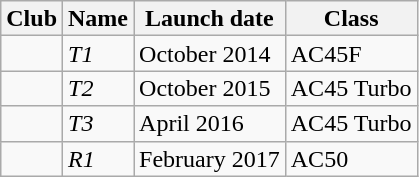<table class=wikitable style=line-height:1>
<tr>
<th>Club</th>
<th>Name</th>
<th>Launch date</th>
<th>Class</th>
</tr>
<tr>
<td></td>
<td><em>T1</em></td>
<td>October 2014</td>
<td>AC45F</td>
</tr>
<tr>
<td></td>
<td><em>T2</em></td>
<td>October 2015</td>
<td>AC45 Turbo</td>
</tr>
<tr>
<td></td>
<td><em>T3</em></td>
<td>April 2016</td>
<td>AC45 Turbo</td>
</tr>
<tr>
<td></td>
<td><em>R1</em></td>
<td>February 2017</td>
<td>AC50</td>
</tr>
</table>
